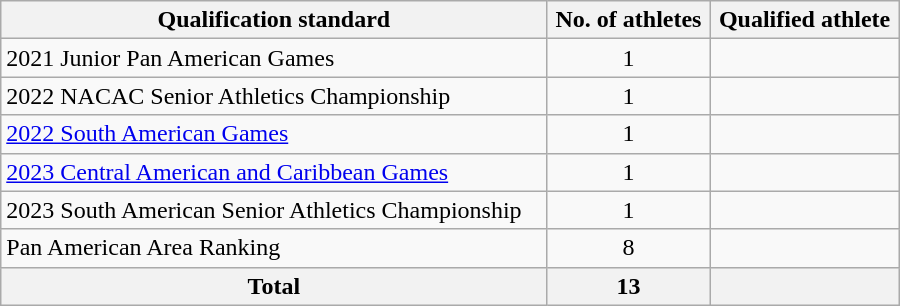<table class="wikitable" style="text-align:left; width:600px;">
<tr>
<th>Qualification standard</th>
<th>No. of athletes</th>
<th>Qualified athlete</th>
</tr>
<tr>
<td>2021 Junior Pan American Games</td>
<td align=center>1</td>
<td></td>
</tr>
<tr>
<td>2022 NACAC Senior Athletics Championship</td>
<td align=center>1</td>
<td></td>
</tr>
<tr>
<td><a href='#'>2022 South American Games</a></td>
<td align=center>1</td>
<td></td>
</tr>
<tr>
<td><a href='#'>2023 Central American and Caribbean Games</a></td>
<td align=center>1</td>
<td></td>
</tr>
<tr>
<td>2023 South American Senior Athletics Championship</td>
<td align=center>1</td>
<td></td>
</tr>
<tr>
<td>Pan American Area Ranking</td>
<td align=center>8</td>
<td></td>
</tr>
<tr>
<th>Total</th>
<th>13</th>
<th colspan=2></th>
</tr>
</table>
